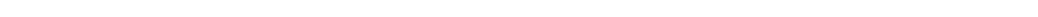<table style="width:88%; text-align:center;">
<tr style="color:white;">
<td style="background:"><strong>86</strong></td>
<td style="background:"><strong>3</strong></td>
<td style="background:"><strong>63</strong></td>
</tr>
</table>
